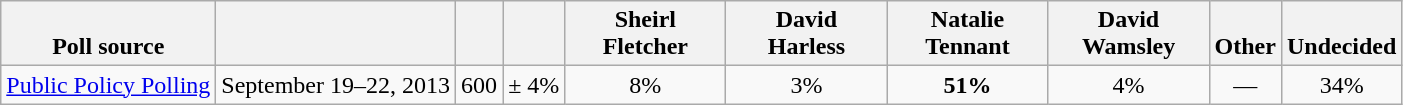<table class="wikitable" style="text-align:center">
<tr valign= bottom>
<th>Poll source</th>
<th></th>
<th></th>
<th></th>
<th style="width:100px;">Sheirl<br>Fletcher</th>
<th style="width:100px;">David<br>Harless</th>
<th style="width:100px;">Natalie<br>Tennant</th>
<th style="width:100px;">David<br>Wamsley</th>
<th>Other</th>
<th>Undecided</th>
</tr>
<tr>
<td align=left><a href='#'>Public Policy Polling</a></td>
<td>September 19–22, 2013</td>
<td>600</td>
<td>± 4%</td>
<td>8%</td>
<td>3%</td>
<td><strong>51%</strong></td>
<td>4%</td>
<td>—</td>
<td>34%</td>
</tr>
</table>
